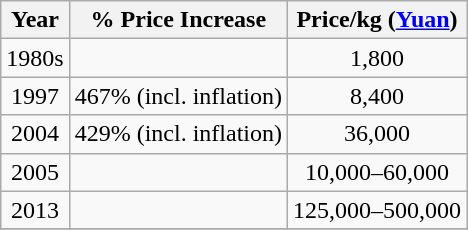<table class="wikitable" style="text-align:center">
<tr>
<th>Year</th>
<th>% Price Increase</th>
<th>Price/kg (<a href='#'>Yuan</a>)</th>
</tr>
<tr>
<td>1980s</td>
<td></td>
<td align="center">1,800</td>
</tr>
<tr>
<td>1997</td>
<td align="center">467% (incl. inflation)</td>
<td align="center">8,400</td>
</tr>
<tr>
<td>2004</td>
<td align="center">429% (incl. inflation)</td>
<td align="center">36,000</td>
</tr>
<tr>
<td>2005</td>
<td></td>
<td align="center">10,000–60,000</td>
</tr>
<tr>
<td>2013</td>
<td></td>
<td align="center">125,000–500,000</td>
</tr>
<tr>
</tr>
</table>
